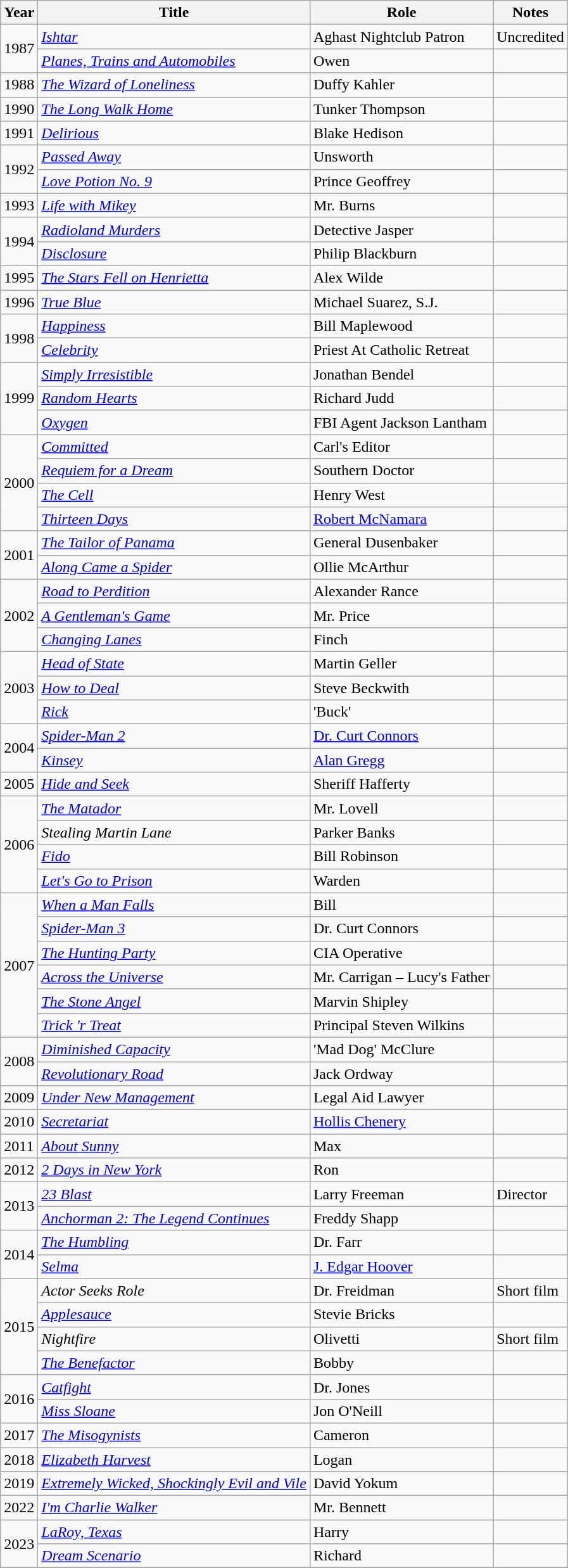<table class="wikitable sortable">
<tr>
<th>Year</th>
<th>Title</th>
<th>Role</th>
<th class="unsortable">Notes</th>
</tr>
<tr>
<td rowspan=2>1987</td>
<td><em><a href='#'>Ishtar</a></em></td>
<td>Aghast Nightclub Patron</td>
<td>Uncredited</td>
</tr>
<tr>
<td><em><a href='#'>Planes, Trains and Automobiles</a></em></td>
<td>Owen</td>
<td></td>
</tr>
<tr>
<td>1988</td>
<td data-sort-value="Wizard of Loneliness, The"><em><a href='#'>The Wizard of Loneliness</a></em></td>
<td>Duffy Kahler</td>
<td></td>
</tr>
<tr>
<td>1990</td>
<td data-sort-value="Long Walk Home, The"><em><a href='#'>The Long Walk Home</a></em></td>
<td>Tunker Thompson</td>
<td></td>
</tr>
<tr>
<td>1991</td>
<td><em><a href='#'>Delirious</a></em></td>
<td>Blake Hedison</td>
<td></td>
</tr>
<tr>
<td rowspan=2>1992</td>
<td><em><a href='#'>Passed Away</a></em></td>
<td>Unsworth</td>
<td></td>
</tr>
<tr>
<td><em><a href='#'>Love Potion No. 9</a></em></td>
<td>Prince Geoffrey</td>
<td></td>
</tr>
<tr>
<td>1993</td>
<td><em><a href='#'>Life with Mikey</a></em></td>
<td>Mr. Burns</td>
<td></td>
</tr>
<tr>
<td rowspan=2>1994</td>
<td><em><a href='#'>Radioland Murders</a></em></td>
<td>Detective Jasper</td>
<td></td>
</tr>
<tr>
<td><em><a href='#'>Disclosure</a></em></td>
<td>Philip Blackburn</td>
<td></td>
</tr>
<tr>
<td>1995</td>
<td data-sort-value="Stars Fell on Henrietta, The"><em><a href='#'>The Stars Fell on Henrietta</a></em></td>
<td>Alex Wilde</td>
<td></td>
</tr>
<tr>
<td>1996</td>
<td><em><a href='#'>True Blue</a></em></td>
<td>Michael Suarez, S.J.</td>
<td></td>
</tr>
<tr>
<td rowspan=2>1998</td>
<td><em><a href='#'>Happiness</a></em></td>
<td>Bill Maplewood</td>
<td></td>
</tr>
<tr>
<td><em><a href='#'>Celebrity</a></em></td>
<td>Priest At Catholic Retreat</td>
<td></td>
</tr>
<tr>
<td rowspan=3>1999</td>
<td><em><a href='#'>Simply Irresistible</a></em></td>
<td>Jonathan Bendel</td>
<td></td>
</tr>
<tr>
<td><em><a href='#'>Random Hearts</a></em></td>
<td>Richard Judd</td>
<td></td>
</tr>
<tr>
<td><em><a href='#'>Oxygen</a></em></td>
<td>FBI Agent Jackson Lantham</td>
<td></td>
</tr>
<tr>
<td rowspan=4>2000</td>
<td><em><a href='#'>Committed</a></em></td>
<td>Carl's Editor</td>
<td></td>
</tr>
<tr>
<td><em><a href='#'>Requiem for a Dream</a></em></td>
<td>Southern Doctor</td>
<td></td>
</tr>
<tr>
<td data-sort-value="Cell, The"><em><a href='#'>The Cell</a></em></td>
<td>Henry West</td>
<td></td>
</tr>
<tr>
<td><em><a href='#'>Thirteen Days</a></em></td>
<td><a href='#'>Robert McNamara</a></td>
<td></td>
</tr>
<tr>
<td rowspan=2>2001</td>
<td data-sort-value="Tailor of Panama, The"><em><a href='#'>The Tailor of Panama</a></em></td>
<td>General Dusenbaker</td>
<td></td>
</tr>
<tr>
<td><em><a href='#'>Along Came a Spider</a></em></td>
<td>Ollie McArthur</td>
<td></td>
</tr>
<tr>
<td rowspan=3>2002</td>
<td><em><a href='#'>Road to Perdition</a></em></td>
<td>Alexander Rance</td>
<td></td>
</tr>
<tr>
<td data-sort-value="Gentleman's Game, A"><em><a href='#'>A Gentleman's Game</a></em></td>
<td>Mr. Price</td>
<td></td>
</tr>
<tr>
<td><em><a href='#'>Changing Lanes</a></em></td>
<td>Finch</td>
<td></td>
</tr>
<tr>
<td rowspan=3>2003</td>
<td><em><a href='#'>Head of State</a></em></td>
<td>Martin Geller</td>
<td></td>
</tr>
<tr>
<td><em><a href='#'>How to Deal</a></em></td>
<td>Steve Beckwith</td>
<td></td>
</tr>
<tr>
<td><em><a href='#'>Rick</a></em></td>
<td>'Buck'</td>
<td></td>
</tr>
<tr>
<td rowspan=2>2004</td>
<td><em><a href='#'>Spider-Man 2</a></em></td>
<td><a href='#'>Dr. Curt Connors</a></td>
<td></td>
</tr>
<tr>
<td><em><a href='#'>Kinsey</a></em></td>
<td><a href='#'>Alan Gregg</a></td>
<td></td>
</tr>
<tr>
<td>2005</td>
<td><em><a href='#'>Hide and Seek</a></em></td>
<td>Sheriff Hafferty</td>
<td></td>
</tr>
<tr>
<td rowspan=4>2006</td>
<td data-sort-value="Matador, The"><em><a href='#'>The Matador</a></em></td>
<td>Mr. Lovell</td>
<td></td>
</tr>
<tr>
<td><em>Stealing Martin Lane</em></td>
<td>Parker Banks</td>
<td></td>
</tr>
<tr>
<td><em><a href='#'>Fido</a></em></td>
<td>Bill Robinson</td>
<td></td>
</tr>
<tr>
<td><em><a href='#'>Let's Go to Prison</a></em></td>
<td>Warden</td>
<td></td>
</tr>
<tr>
<td rowspan=6>2007</td>
<td><em><a href='#'>When a Man Falls</a></em></td>
<td>Bill</td>
<td></td>
</tr>
<tr>
<td><em><a href='#'>Spider-Man 3</a></em></td>
<td>Dr. Curt Connors</td>
<td></td>
</tr>
<tr>
<td data-sort-value="Hunting Party, The"><em><a href='#'>The Hunting Party</a></em></td>
<td>CIA Operative</td>
<td></td>
</tr>
<tr>
<td><em><a href='#'>Across the Universe</a></em></td>
<td>Mr. Carrigan – Lucy's Father</td>
<td></td>
</tr>
<tr>
<td data-sort-value="Stone Angel, The"><em><a href='#'>The Stone Angel</a></em></td>
<td>Marvin Shipley</td>
<td></td>
</tr>
<tr>
<td><em><a href='#'>Trick 'r Treat</a></em></td>
<td>Principal Steven Wilkins</td>
<td></td>
</tr>
<tr>
<td rowspan=2>2008</td>
<td><em><a href='#'>Diminished Capacity</a></em></td>
<td>'Mad Dog' McClure</td>
<td></td>
</tr>
<tr>
<td><em><a href='#'>Revolutionary Road</a></em></td>
<td>Jack Ordway</td>
<td></td>
</tr>
<tr>
<td>2009</td>
<td><em><a href='#'>Under New Management</a></em></td>
<td>Legal Aid Lawyer</td>
<td></td>
</tr>
<tr>
<td>2010</td>
<td><em><a href='#'>Secretariat</a></em></td>
<td><a href='#'>Hollis Chenery</a></td>
<td></td>
</tr>
<tr>
<td>2011</td>
<td><em><a href='#'>About Sunny</a></em></td>
<td>Max</td>
<td></td>
</tr>
<tr>
<td>2012</td>
<td><em><a href='#'>2 Days in New York</a></em></td>
<td>Ron</td>
<td></td>
</tr>
<tr>
<td rowspan=2>2013</td>
<td><em><a href='#'>23 Blast</a></em></td>
<td>Larry Freeman</td>
<td>Director</td>
</tr>
<tr>
<td><em><a href='#'>Anchorman 2: The Legend Continues</a></em></td>
<td>Freddy Shapp</td>
<td></td>
</tr>
<tr>
<td rowspan=2>2014</td>
<td data-sort-value="Humbling, The"><em><a href='#'>The Humbling</a></em></td>
<td>Dr. Farr</td>
<td></td>
</tr>
<tr>
<td><em><a href='#'>Selma</a></em></td>
<td><a href='#'>J. Edgar Hoover</a></td>
<td></td>
</tr>
<tr>
<td rowspan=4>2015</td>
<td><em>Actor Seeks Role</em></td>
<td>Dr. Freidman</td>
<td>Short film</td>
</tr>
<tr>
<td><em><a href='#'>Applesauce</a></em></td>
<td>Stevie Bricks</td>
<td></td>
</tr>
<tr>
<td><em>Nightfire</em></td>
<td>Olivetti</td>
<td>Short film</td>
</tr>
<tr>
<td data-sort-value="Benefactor, The"><em><a href='#'>The Benefactor</a></em></td>
<td>Bobby</td>
<td></td>
</tr>
<tr>
<td rowspan=2>2016</td>
<td><em><a href='#'>Catfight</a></em></td>
<td>Dr. Jones</td>
<td></td>
</tr>
<tr>
<td><em><a href='#'>Miss Sloane</a></em></td>
<td>Jon O'Neill</td>
<td></td>
</tr>
<tr>
<td>2017</td>
<td data-sort-value="Misogynists, The"><em><a href='#'>The Misogynists</a></em></td>
<td>Cameron</td>
<td></td>
</tr>
<tr>
<td>2018</td>
<td><em><a href='#'>Elizabeth Harvest</a></em></td>
<td>Logan</td>
<td></td>
</tr>
<tr>
<td>2019</td>
<td><em><a href='#'>Extremely Wicked, Shockingly Evil and Vile</a></em></td>
<td>David Yokum</td>
<td></td>
</tr>
<tr>
<td>2022</td>
<td><em><a href='#'>I'm Charlie Walker</a></em></td>
<td>Mr. Bennett</td>
<td></td>
</tr>
<tr>
<td rowspan="2">2023</td>
<td><em><a href='#'>LaRoy, Texas</a></em></td>
<td>Harry</td>
<td></td>
</tr>
<tr>
<td><em><a href='#'>Dream Scenario</a></em></td>
<td>Richard</td>
<td></td>
</tr>
<tr>
</tr>
</table>
